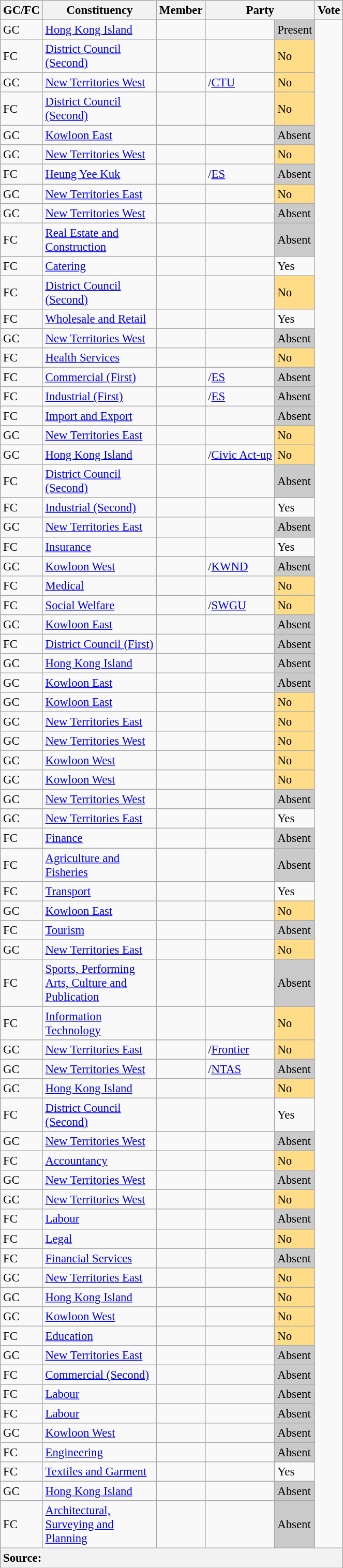<table class="wikitable sortable" style="font-size:95%">
<tr valign=bottom>
<th>GC/FC</th>
<th width="140px">Constituency</th>
<th>Member</th>
<th colspan=2>Party</th>
<th>Vote</th>
</tr>
<tr>
<td>GC</td>
<td><a href='#'>Hong Kong Island</a></td>
<td></td>
<td></td>
<td bgcolor=cacaca>Present </td>
</tr>
<tr>
<td>FC</td>
<td><a href='#'>District Council (Second)</a></td>
<td></td>
<td></td>
<td style="background:#ffdd88;"> No</td>
</tr>
<tr>
<td>GC</td>
<td><a href='#'>New Territories West</a></td>
<td></td>
<td>/<a href='#'>CTU</a></td>
<td style="background:#ffdd88;"> No</td>
</tr>
<tr>
<td>FC</td>
<td><a href='#'>District Council (Second)</a></td>
<td></td>
<td></td>
<td style="background:#ffdd88;"> No</td>
</tr>
<tr>
<td>GC</td>
<td><a href='#'>Kowloon East</a></td>
<td></td>
<td></td>
<td bgcolor=cacaca>Absent</td>
</tr>
<tr>
<td>GC</td>
<td><a href='#'>New Territories West</a></td>
<td></td>
<td></td>
<td style="background:#ffdd88;"> No</td>
</tr>
<tr>
<td>FC</td>
<td><a href='#'>Heung Yee Kuk</a></td>
<td></td>
<td>/<a href='#'>ES</a></td>
<td bgcolor=cacaca>Absent</td>
</tr>
<tr>
<td>GC</td>
<td><a href='#'>New Territories East</a></td>
<td></td>
<td></td>
<td style="background:#ffdd88;"> No</td>
</tr>
<tr>
<td>GC</td>
<td><a href='#'>New Territories West</a></td>
<td></td>
<td></td>
<td bgcolor=cacaca>Absent</td>
</tr>
<tr>
<td>FC</td>
<td><a href='#'>Real Estate and Construction</a></td>
<td></td>
<td></td>
<td bgcolor=cacaca>Absent</td>
</tr>
<tr>
<td>FC</td>
<td><a href='#'>Catering</a></td>
<td></td>
<td></td>
<td> Yes</td>
</tr>
<tr>
<td>FC</td>
<td><a href='#'>District Council (Second)</a></td>
<td></td>
<td></td>
<td style="background:#ffdd88;"> No</td>
</tr>
<tr>
<td>FC</td>
<td><a href='#'>Wholesale and Retail</a></td>
<td></td>
<td></td>
<td> Yes</td>
</tr>
<tr>
<td>GC</td>
<td><a href='#'>New Territories West</a></td>
<td></td>
<td></td>
<td bgcolor=cacaca>Absent</td>
</tr>
<tr>
<td>FC</td>
<td><a href='#'>Health Services</a></td>
<td></td>
<td></td>
<td style="background:#ffdd88;"> No</td>
</tr>
<tr>
<td>FC</td>
<td><a href='#'>Commercial (First)</a></td>
<td></td>
<td>/<a href='#'>ES</a></td>
<td bgcolor=cacaca>Absent</td>
</tr>
<tr>
<td>FC</td>
<td><a href='#'>Industrial (First)</a></td>
<td></td>
<td>/<a href='#'>ES</a></td>
<td bgcolor=cacaca>Absent</td>
</tr>
<tr>
<td>FC</td>
<td><a href='#'>Import and Export</a></td>
<td></td>
<td></td>
<td bgcolor=cacaca>Absent</td>
</tr>
<tr>
<td>GC</td>
<td><a href='#'>New Territories East</a></td>
<td></td>
<td></td>
<td style="background:#ffdd88;"> No</td>
</tr>
<tr>
<td>GC</td>
<td><a href='#'>Hong Kong Island</a></td>
<td></td>
<td>/<a href='#'>Civic Act-up</a></td>
<td style="background:#ffdd88;"> No</td>
</tr>
<tr>
<td>FC</td>
<td><a href='#'>District Council (Second)</a></td>
<td></td>
<td></td>
<td bgcolor=cacaca>Absent</td>
</tr>
<tr>
<td>FC</td>
<td><a href='#'>Industrial (Second)</a></td>
<td></td>
<td></td>
<td> Yes</td>
</tr>
<tr>
<td>GC</td>
<td><a href='#'>New Territories East</a></td>
<td></td>
<td></td>
<td bgcolor=cacaca>Absent</td>
</tr>
<tr>
<td>FC</td>
<td><a href='#'>Insurance</a></td>
<td></td>
<td></td>
<td> Yes</td>
</tr>
<tr>
<td>GC</td>
<td><a href='#'>Kowloon West</a></td>
<td></td>
<td>/<a href='#'>KWND</a></td>
<td bgcolor=cacaca>Absent</td>
</tr>
<tr>
<td>FC</td>
<td><a href='#'>Medical</a></td>
<td></td>
<td></td>
<td style="background:#ffdd88;"> No</td>
</tr>
<tr>
<td>FC</td>
<td><a href='#'>Social Welfare</a></td>
<td></td>
<td>/<a href='#'>SWGU</a></td>
<td style="background:#ffdd88;"> No</td>
</tr>
<tr>
<td>GC</td>
<td><a href='#'>Kowloon East</a></td>
<td></td>
<td></td>
<td bgcolor=cacaca>Absent</td>
</tr>
<tr>
<td>FC</td>
<td><a href='#'>District Council (First)</a></td>
<td></td>
<td></td>
<td bgcolor=cacaca>Absent</td>
</tr>
<tr>
<td>GC</td>
<td><a href='#'>Hong Kong Island</a></td>
<td></td>
<td></td>
<td bgcolor=cacaca>Absent</td>
</tr>
<tr>
<td>GC</td>
<td><a href='#'>Kowloon East</a></td>
<td></td>
<td></td>
<td bgcolor=cacaca>Absent</td>
</tr>
<tr>
<td>GC</td>
<td><a href='#'>Kowloon East</a></td>
<td></td>
<td></td>
<td style="background:#ffdd88;"> No</td>
</tr>
<tr>
<td>GC</td>
<td><a href='#'>New Territories East</a></td>
<td></td>
<td></td>
<td style="background:#ffdd88;"> No</td>
</tr>
<tr>
<td>GC</td>
<td><a href='#'>New Territories West</a></td>
<td></td>
<td></td>
<td style="background:#ffdd88;"> No</td>
</tr>
<tr>
<td>GC</td>
<td><a href='#'>Kowloon West</a></td>
<td></td>
<td></td>
<td style="background:#ffdd88;"> No</td>
</tr>
<tr>
<td>GC</td>
<td><a href='#'>Kowloon West</a></td>
<td></td>
<td></td>
<td style="background:#ffdd88;"> No</td>
</tr>
<tr>
<td>GC</td>
<td><a href='#'>New Territories West</a></td>
<td></td>
<td></td>
<td bgcolor=cacaca>Absent</td>
</tr>
<tr>
<td>GC</td>
<td><a href='#'>New Territories East</a></td>
<td></td>
<td></td>
<td> Yes</td>
</tr>
<tr>
<td>FC</td>
<td><a href='#'>Finance</a></td>
<td></td>
<td></td>
<td bgcolor=cacaca>Absent</td>
</tr>
<tr>
<td>FC</td>
<td><a href='#'>Agriculture and Fisheries</a></td>
<td></td>
<td></td>
<td bgcolor=cacaca>Absent</td>
</tr>
<tr>
<td>FC</td>
<td><a href='#'>Transport</a></td>
<td></td>
<td></td>
<td> Yes</td>
</tr>
<tr>
<td>GC</td>
<td><a href='#'>Kowloon East</a></td>
<td></td>
<td></td>
<td style="background:#ffdd88;"> No</td>
</tr>
<tr>
<td>FC</td>
<td><a href='#'>Tourism</a></td>
<td></td>
<td></td>
<td bgcolor=cacaca>Absent</td>
</tr>
<tr>
<td>GC</td>
<td><a href='#'>New Territories East</a></td>
<td></td>
<td></td>
<td style="background:#ffdd88;"> No</td>
</tr>
<tr>
<td>FC</td>
<td><a href='#'>Sports, Performing Arts, Culture and Publication</a></td>
<td></td>
<td></td>
<td bgcolor=cacaca>Absent</td>
</tr>
<tr>
<td>FC</td>
<td><a href='#'>Information Technology</a></td>
<td></td>
<td></td>
<td style="background:#ffdd88;"> No</td>
</tr>
<tr>
<td>GC</td>
<td><a href='#'>New Territories East</a></td>
<td></td>
<td>/<a href='#'>Frontier</a></td>
<td style="background:#ffdd88;"> No</td>
</tr>
<tr>
<td>GC</td>
<td><a href='#'>New Territories West</a></td>
<td></td>
<td>/<a href='#'>NTAS</a></td>
<td bgcolor=cacaca>Absent</td>
</tr>
<tr>
<td>GC</td>
<td><a href='#'>Hong Kong Island</a></td>
<td></td>
<td></td>
<td style="background:#ffdd88;"> No</td>
</tr>
<tr>
<td>FC</td>
<td><a href='#'>District Council (Second)</a></td>
<td></td>
<td></td>
<td> Yes</td>
</tr>
<tr>
<td>GC</td>
<td><a href='#'>New Territories West</a></td>
<td></td>
<td></td>
<td bgcolor=cacaca>Absent</td>
</tr>
<tr>
<td>FC</td>
<td><a href='#'>Accountancy</a></td>
<td></td>
<td></td>
<td style="background:#ffdd88;"> No</td>
</tr>
<tr>
<td>GC</td>
<td><a href='#'>New Territories West</a></td>
<td></td>
<td></td>
<td bgcolor=cacaca>Absent</td>
</tr>
<tr>
<td>GC</td>
<td><a href='#'>New Territories West</a></td>
<td></td>
<td></td>
<td style="background:#ffdd88;"> No</td>
</tr>
<tr>
<td>FC</td>
<td><a href='#'>Labour</a></td>
<td></td>
<td></td>
<td bgcolor=cacaca>Absent</td>
</tr>
<tr>
<td>FC</td>
<td><a href='#'>Legal</a></td>
<td></td>
<td></td>
<td style="background:#ffdd88;"> No</td>
</tr>
<tr>
<td>FC</td>
<td><a href='#'>Financial Services</a></td>
<td></td>
<td></td>
<td bgcolor=cacaca>Absent</td>
</tr>
<tr>
<td>GC</td>
<td><a href='#'>New Territories East</a></td>
<td></td>
<td></td>
<td style="background:#ffdd88;"> No</td>
</tr>
<tr>
<td>GC</td>
<td><a href='#'>Hong Kong Island</a></td>
<td></td>
<td></td>
<td style="background:#ffdd88;"> No</td>
</tr>
<tr>
<td>GC</td>
<td><a href='#'>Kowloon West</a></td>
<td></td>
<td></td>
<td style="background:#ffdd88;"> No</td>
</tr>
<tr>
<td>FC</td>
<td><a href='#'>Education</a></td>
<td></td>
<td></td>
<td style="background:#ffdd88;"> No</td>
</tr>
<tr>
<td>GC</td>
<td><a href='#'>New Territories East</a></td>
<td></td>
<td></td>
<td bgcolor=cacaca>Absent</td>
</tr>
<tr>
<td>FC</td>
<td><a href='#'>Commercial (Second)</a></td>
<td></td>
<td></td>
<td bgcolor=cacaca>Absent</td>
</tr>
<tr>
<td>FC</td>
<td><a href='#'>Labour</a></td>
<td></td>
<td></td>
<td bgcolor=cacaca>Absent </td>
</tr>
<tr>
<td>FC</td>
<td><a href='#'>Labour</a></td>
<td></td>
<td></td>
<td bgcolor=cacaca>Absent</td>
</tr>
<tr>
<td>GC</td>
<td><a href='#'>Kowloon West</a></td>
<td></td>
<td></td>
<td bgcolor=cacaca>Absent</td>
</tr>
<tr>
<td>FC</td>
<td><a href='#'>Engineering</a></td>
<td></td>
<td></td>
<td bgcolor=cacaca>Absent</td>
</tr>
<tr>
<td>FC</td>
<td><a href='#'>Textiles and Garment</a></td>
<td></td>
<td></td>
<td> Yes</td>
</tr>
<tr>
<td>GC</td>
<td><a href='#'>Hong Kong Island</a></td>
<td></td>
<td></td>
<td bgcolor=cacaca>Absent</td>
</tr>
<tr>
<td>FC</td>
<td><a href='#'>Architectural, Surveying and Planning</a></td>
<td></td>
<td></td>
<td bgcolor=cacaca>Absent</td>
</tr>
<tr>
<th colspan=6 style="text-align:left">Source:<br></th>
</tr>
</table>
